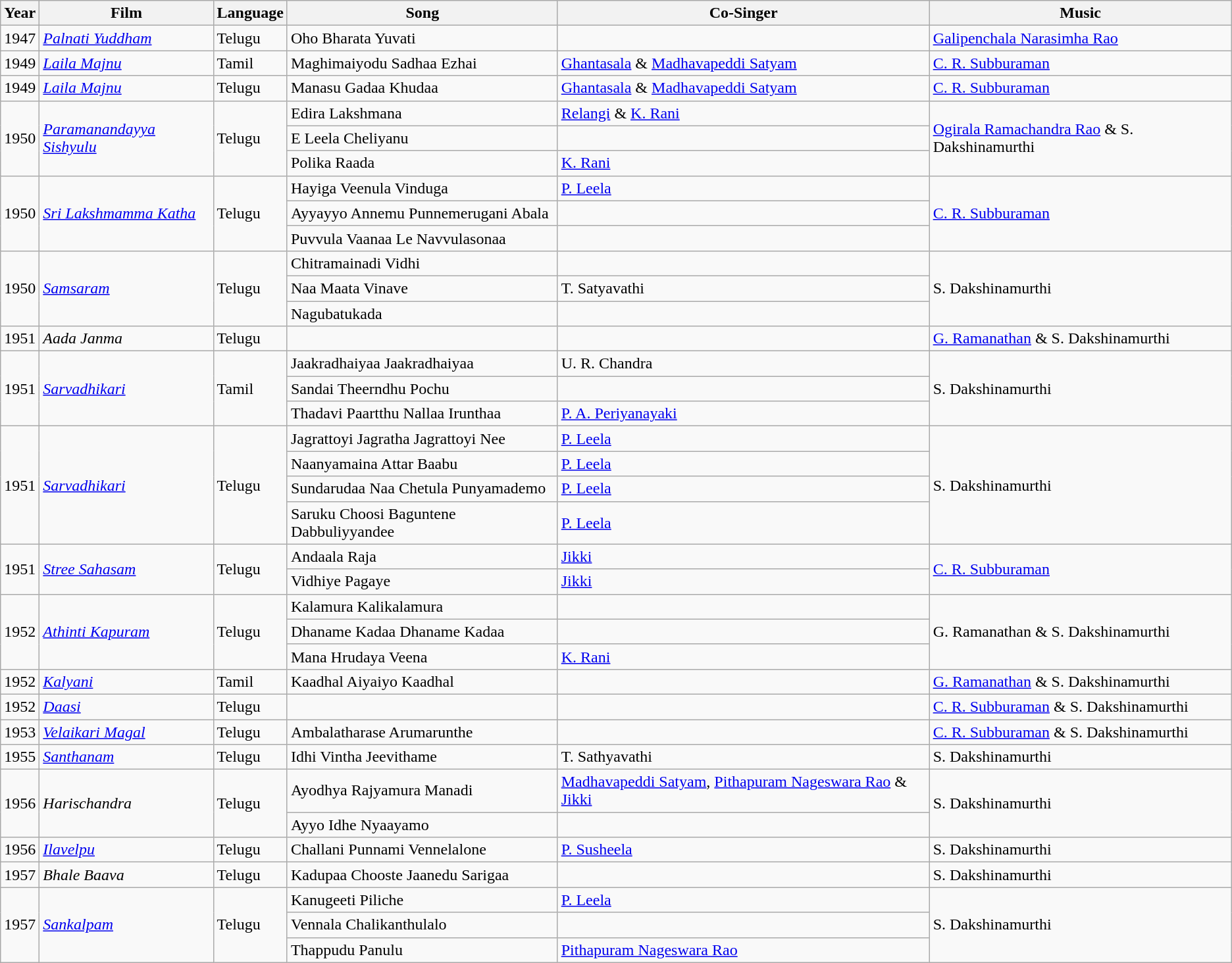<table class="wikitable sortable">
<tr>
<th>Year</th>
<th>Film</th>
<th>Language</th>
<th>Song</th>
<th>Co-Singer</th>
<th>Music</th>
</tr>
<tr>
<td>1947</td>
<td><em><a href='#'>Palnati Yuddham</a></em></td>
<td>Telugu</td>
<td>Oho Bharata Yuvati</td>
<td></td>
<td><a href='#'>Galipenchala Narasimha Rao</a></td>
</tr>
<tr>
<td>1949</td>
<td><em><a href='#'>Laila Majnu</a></em></td>
<td>Tamil</td>
<td>Maghimaiyodu Sadhaa Ezhai</td>
<td><a href='#'>Ghantasala</a> & <a href='#'>Madhavapeddi Satyam</a></td>
<td><a href='#'>C. R. Subburaman</a></td>
</tr>
<tr>
<td>1949</td>
<td><em><a href='#'>Laila Majnu</a></em></td>
<td>Telugu</td>
<td>Manasu Gadaa Khudaa</td>
<td><a href='#'>Ghantasala</a> & <a href='#'>Madhavapeddi Satyam</a></td>
<td><a href='#'>C. R. Subburaman</a></td>
</tr>
<tr>
<td rowspan=3>1950</td>
<td rowspan=3><em><a href='#'>Paramanandayya Sishyulu</a></em></td>
<td rowspan=3>Telugu</td>
<td>Edira Lakshmana</td>
<td><a href='#'>Relangi</a> & <a href='#'>K. Rani</a></td>
<td rowspan=3><a href='#'>Ogirala Ramachandra Rao</a> & S. Dakshinamurthi</td>
</tr>
<tr>
<td>E Leela Cheliyanu</td>
<td></td>
</tr>
<tr>
<td>Polika Raada</td>
<td><a href='#'>K. Rani</a></td>
</tr>
<tr>
<td rowspan=3>1950</td>
<td rowspan=3><em><a href='#'>Sri Lakshmamma Katha</a></em></td>
<td rowspan=3>Telugu</td>
<td>Hayiga Veenula Vinduga</td>
<td><a href='#'>P. Leela</a></td>
<td rowspan=3><a href='#'>C. R. Subburaman</a></td>
</tr>
<tr>
<td>Ayyayyo Annemu Punnemerugani Abala</td>
<td></td>
</tr>
<tr>
<td>Puvvula Vaanaa Le Navvulasonaa</td>
<td></td>
</tr>
<tr>
<td rowspan=3>1950</td>
<td rowspan=3><em><a href='#'>Samsaram</a></em></td>
<td rowspan=3>Telugu</td>
<td>Chitramainadi Vidhi</td>
<td></td>
<td rowspan=3>S. Dakshinamurthi</td>
</tr>
<tr>
<td>Naa Maata Vinave</td>
<td>T. Satyavathi</td>
</tr>
<tr>
<td>Nagubatukada</td>
<td></td>
</tr>
<tr>
<td>1951</td>
<td><em>Aada Janma</em></td>
<td>Telugu</td>
<td></td>
<td></td>
<td><a href='#'>G. Ramanathan</a> & S. Dakshinamurthi</td>
</tr>
<tr>
<td rowspan=3>1951</td>
<td rowspan=3><em><a href='#'>Sarvadhikari</a></em></td>
<td rowspan=3>Tamil</td>
<td>Jaakradhaiyaa Jaakradhaiyaa</td>
<td>U. R. Chandra</td>
<td rowspan=3>S. Dakshinamurthi</td>
</tr>
<tr>
<td>Sandai Theerndhu Pochu</td>
<td></td>
</tr>
<tr>
<td>Thadavi Paartthu Nallaa Irunthaa</td>
<td><a href='#'>P. A. Periyanayaki</a></td>
</tr>
<tr>
<td rowspan=4>1951</td>
<td rowspan=4><em><a href='#'>Sarvadhikari</a></em></td>
<td rowspan=4>Telugu</td>
<td>Jagrattoyi Jagratha Jagrattoyi Nee</td>
<td><a href='#'>P. Leela</a></td>
<td rowspan=4>S. Dakshinamurthi</td>
</tr>
<tr>
<td>Naanyamaina Attar Baabu</td>
<td><a href='#'>P. Leela</a></td>
</tr>
<tr>
<td>Sundarudaa Naa Chetula Punyamademo</td>
<td><a href='#'>P. Leela</a></td>
</tr>
<tr>
<td>Saruku Choosi Baguntene Dabbuliyyandee</td>
<td><a href='#'>P. Leela</a></td>
</tr>
<tr>
<td rowspan=2>1951</td>
<td rowspan=2><em><a href='#'>Stree Sahasam</a></em></td>
<td rowspan=2>Telugu</td>
<td>Andaala Raja</td>
<td><a href='#'>Jikki</a></td>
<td rowspan=2><a href='#'>C. R. Subburaman</a></td>
</tr>
<tr>
<td>Vidhiye Pagaye</td>
<td><a href='#'>Jikki</a></td>
</tr>
<tr>
<td rowspan=3>1952</td>
<td rowspan=3><em><a href='#'>Athinti Kapuram</a></em></td>
<td rowspan=3>Telugu</td>
<td>Kalamura Kalikalamura</td>
<td></td>
<td rowspan=3>G. Ramanathan & S. Dakshinamurthi</td>
</tr>
<tr>
<td>Dhaname Kadaa Dhaname Kadaa</td>
<td></td>
</tr>
<tr>
<td>Mana Hrudaya Veena</td>
<td><a href='#'>K. Rani</a></td>
</tr>
<tr>
<td>1952</td>
<td><em><a href='#'>Kalyani</a></em></td>
<td>Tamil</td>
<td>Kaadhal Aiyaiyo Kaadhal</td>
<td></td>
<td><a href='#'>G. Ramanathan</a> & S. Dakshinamurthi</td>
</tr>
<tr>
<td>1952</td>
<td><em><a href='#'>Daasi</a></em></td>
<td>Telugu</td>
<td></td>
<td></td>
<td><a href='#'>C. R. Subburaman</a> & S. Dakshinamurthi</td>
</tr>
<tr>
<td>1953</td>
<td><em><a href='#'>Velaikari Magal</a></em></td>
<td>Telugu</td>
<td>Ambalatharase Arumarunthe</td>
<td></td>
<td><a href='#'>C. R. Subburaman</a> & S. Dakshinamurthi</td>
</tr>
<tr>
<td>1955</td>
<td><em><a href='#'>Santhanam</a></em></td>
<td>Telugu</td>
<td>Idhi Vintha Jeevithame</td>
<td>T. Sathyavathi</td>
<td>S. Dakshinamurthi</td>
</tr>
<tr>
<td rowspan=2>1956</td>
<td rowspan=2><em>Harischandra</em></td>
<td rowspan=2>Telugu</td>
<td>Ayodhya Rajyamura Manadi</td>
<td><a href='#'>Madhavapeddi Satyam</a>, <a href='#'>Pithapuram Nageswara Rao</a> & <a href='#'>Jikki</a></td>
<td rowspan=2>S. Dakshinamurthi</td>
</tr>
<tr>
<td>Ayyo Idhe Nyaayamo</td>
<td></td>
</tr>
<tr>
<td>1956</td>
<td><em><a href='#'>Ilavelpu</a></em></td>
<td>Telugu</td>
<td>Challani Punnami Vennelalone</td>
<td><a href='#'>P. Susheela</a></td>
<td>S. Dakshinamurthi</td>
</tr>
<tr>
<td>1957</td>
<td><em>Bhale Baava</em></td>
<td>Telugu</td>
<td>Kadupaa Chooste Jaanedu Sarigaa</td>
<td></td>
<td>S. Dakshinamurthi</td>
</tr>
<tr>
<td rowspan=3>1957</td>
<td rowspan=3><em><a href='#'>Sankalpam</a></em></td>
<td rowspan=3>Telugu</td>
<td>Kanugeeti Piliche</td>
<td><a href='#'>P. Leela</a></td>
<td rowspan=3>S. Dakshinamurthi</td>
</tr>
<tr>
<td>Vennala Chalikanthulalo</td>
<td></td>
</tr>
<tr>
<td>Thappudu Panulu</td>
<td><a href='#'>Pithapuram Nageswara Rao</a></td>
</tr>
</table>
